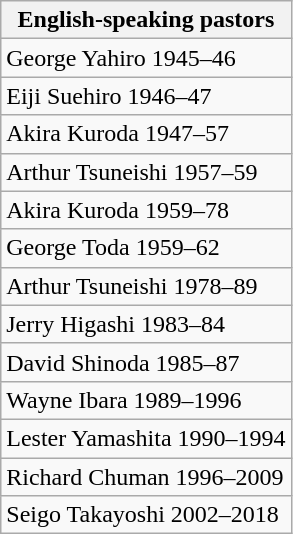<table class="wikitable">
<tr>
<th>English-speaking pastors</th>
</tr>
<tr>
<td>George Yahiro 1945–46</td>
</tr>
<tr>
<td>Eiji Suehiro 1946–47</td>
</tr>
<tr>
<td>Akira Kuroda 1947–57</td>
</tr>
<tr>
<td>Arthur Tsuneishi 1957–59</td>
</tr>
<tr>
<td>Akira Kuroda 1959–78</td>
</tr>
<tr>
<td>George Toda 1959–62</td>
</tr>
<tr>
<td>Arthur Tsuneishi 1978–89</td>
</tr>
<tr>
<td>Jerry Higashi 1983–84</td>
</tr>
<tr>
<td>David Shinoda 1985–87</td>
</tr>
<tr>
<td>Wayne Ibara 1989–1996</td>
</tr>
<tr>
<td>Lester Yamashita 1990–1994</td>
</tr>
<tr>
<td>Richard Chuman 1996–2009</td>
</tr>
<tr>
<td>Seigo Takayoshi 2002–2018</td>
</tr>
</table>
